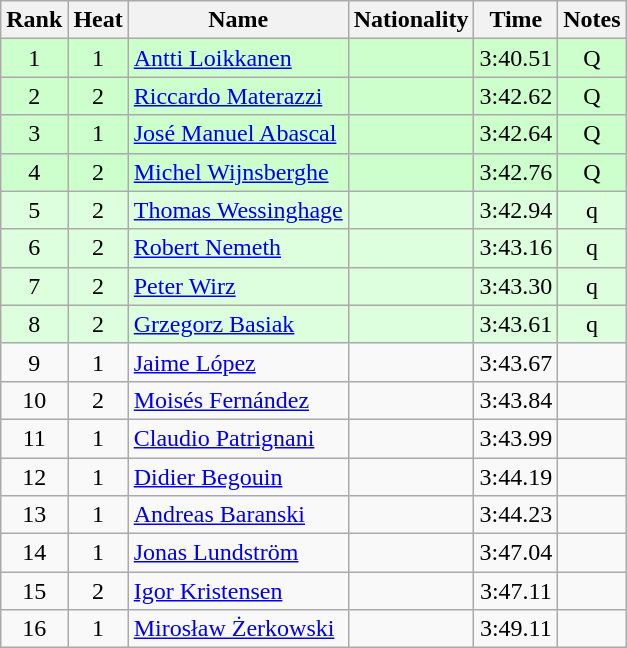<table class="wikitable sortable" style="text-align:center">
<tr>
<th>Rank</th>
<th>Heat</th>
<th>Name</th>
<th>Nationality</th>
<th>Time</th>
<th>Notes</th>
</tr>
<tr bgcolor=ccffcc>
<td>1</td>
<td>1</td>
<td align="left"><a href='#'>Antti Loikkanen</a></td>
<td align=left></td>
<td>3:40.51</td>
<td>Q</td>
</tr>
<tr bgcolor=ccffcc>
<td>2</td>
<td>2</td>
<td align="left"><a href='#'>Riccardo Materazzi</a></td>
<td align=left></td>
<td>3:42.62</td>
<td>Q</td>
</tr>
<tr bgcolor=ccffcc>
<td>3</td>
<td>1</td>
<td align="left"><a href='#'>José Manuel Abascal</a></td>
<td align=left></td>
<td>3:42.64</td>
<td>Q</td>
</tr>
<tr bgcolor=ccffcc>
<td>4</td>
<td>2</td>
<td align="left"><a href='#'>Michel Wijnsberghe</a></td>
<td align=left></td>
<td>3:42.76</td>
<td>Q</td>
</tr>
<tr bgcolor=ddffdd>
<td>5</td>
<td>2</td>
<td align="left"><a href='#'>Thomas Wessinghage</a></td>
<td align=left></td>
<td>3:42.94</td>
<td>q</td>
</tr>
<tr bgcolor=ddffdd>
<td>6</td>
<td>2</td>
<td align="left"><a href='#'>Robert Nemeth</a></td>
<td align=left></td>
<td>3:43.16</td>
<td>q</td>
</tr>
<tr bgcolor=ddffdd>
<td>7</td>
<td>2</td>
<td align="left"><a href='#'>Peter Wirz</a></td>
<td align=left></td>
<td>3:43.30</td>
<td>q</td>
</tr>
<tr bgcolor=ddffdd>
<td>8</td>
<td>2</td>
<td align="left"><a href='#'>Grzegorz Basiak</a></td>
<td align=left></td>
<td>3:43.61</td>
<td>q</td>
</tr>
<tr>
<td>9</td>
<td>1</td>
<td align="left"><a href='#'>Jaime López</a></td>
<td align=left></td>
<td>3:43.67</td>
<td></td>
</tr>
<tr>
<td>10</td>
<td>2</td>
<td align="left"><a href='#'>Moisés Fernández</a></td>
<td align=left></td>
<td>3:43.84</td>
<td></td>
</tr>
<tr>
<td>11</td>
<td>1</td>
<td align="left"><a href='#'>Claudio Patrignani</a></td>
<td align=left></td>
<td>3:43.99</td>
<td></td>
</tr>
<tr>
<td>12</td>
<td>1</td>
<td align="left"><a href='#'>Didier Begouin</a></td>
<td align=left></td>
<td>3:44.19</td>
<td></td>
</tr>
<tr>
<td>13</td>
<td>1</td>
<td align="left"><a href='#'>Andreas Baranski</a></td>
<td align=left></td>
<td>3:44.23</td>
<td></td>
</tr>
<tr>
<td>14</td>
<td>1</td>
<td align="left"><a href='#'>Jonas Lundström</a></td>
<td align=left></td>
<td>3:47.04</td>
<td></td>
</tr>
<tr>
<td>15</td>
<td>2</td>
<td align="left"><a href='#'>Igor Kristensen</a></td>
<td align=left></td>
<td>3:47.11</td>
<td></td>
</tr>
<tr>
<td>16</td>
<td>1</td>
<td align="left"><a href='#'>Mirosław Żerkowski</a></td>
<td align=left></td>
<td>3:49.11</td>
<td></td>
</tr>
</table>
